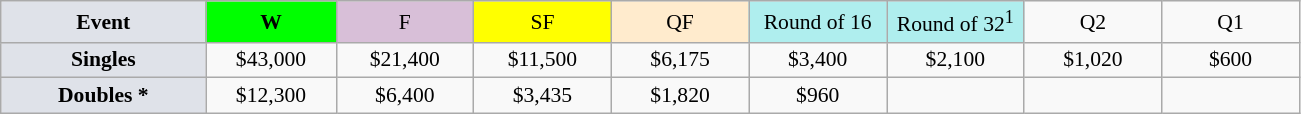<table class=wikitable style=font-size:90%;text-align:center>
<tr>
<td style="width:130px; background:#dfe2e9;"><strong>Event</strong></td>
<td style="width:80px; background:lime;"><strong>W</strong></td>
<td style="width:85px; background:thistle;">F</td>
<td style="width:85px; background:#ff0;">SF</td>
<td style="width:85px; background:#ffebcd;">QF</td>
<td style="width:85px; background:#afeeee;">Round of 16</td>
<td style="width:85px; background:#afeeee;">Round of 32<sup>1</sup></td>
<td width=85>Q2</td>
<td width=85>Q1</td>
</tr>
<tr>
<td style="background:#dfe2e9;"><strong>Singles</strong></td>
<td>$43,000</td>
<td>$21,400</td>
<td>$11,500</td>
<td>$6,175</td>
<td>$3,400</td>
<td>$2,100</td>
<td>$1,020</td>
<td>$600</td>
</tr>
<tr>
<td style="background:#dfe2e9;"><strong>Doubles *</strong></td>
<td>$12,300</td>
<td>$6,400</td>
<td>$3,435</td>
<td>$1,820</td>
<td>$960</td>
<td></td>
<td></td>
<td></td>
</tr>
</table>
